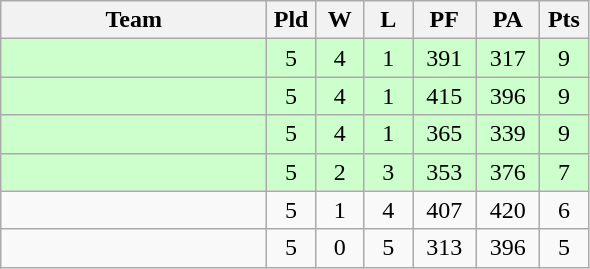<table class="wikitable" style="text-align:center;">
<tr>
<th width=170>Team</th>
<th width=25>Pld</th>
<th width=25>W</th>
<th width=25>L</th>
<th width=35>PF</th>
<th width=35>PA</th>
<th width=25>Pts</th>
</tr>
<tr style="background:#ccffcc">
<td style="text-align:left"></td>
<td>5</td>
<td>4</td>
<td>1</td>
<td>391</td>
<td>317</td>
<td>9</td>
</tr>
<tr style="background:#ccffcc">
<td style="text-align:left"></td>
<td>5</td>
<td>4</td>
<td>1</td>
<td>415</td>
<td>396</td>
<td>9</td>
</tr>
<tr style="background:#ccffcc">
<td style="text-align:left"></td>
<td>5</td>
<td>4</td>
<td>1</td>
<td>365</td>
<td>339</td>
<td>9</td>
</tr>
<tr style="background:#ccffcc">
<td style="text-align:left"></td>
<td>5</td>
<td>2</td>
<td>3</td>
<td>353</td>
<td>376</td>
<td>7</td>
</tr>
<tr -style="background:#ffcccc">
<td style="text-align:left"></td>
<td>5</td>
<td>1</td>
<td>4</td>
<td>407</td>
<td>420</td>
<td>6</td>
</tr>
<tr -style="background:#ffcccc">
<td style="text-align:left"></td>
<td>5</td>
<td>0</td>
<td>5</td>
<td>313</td>
<td>396</td>
<td>5</td>
</tr>
</table>
